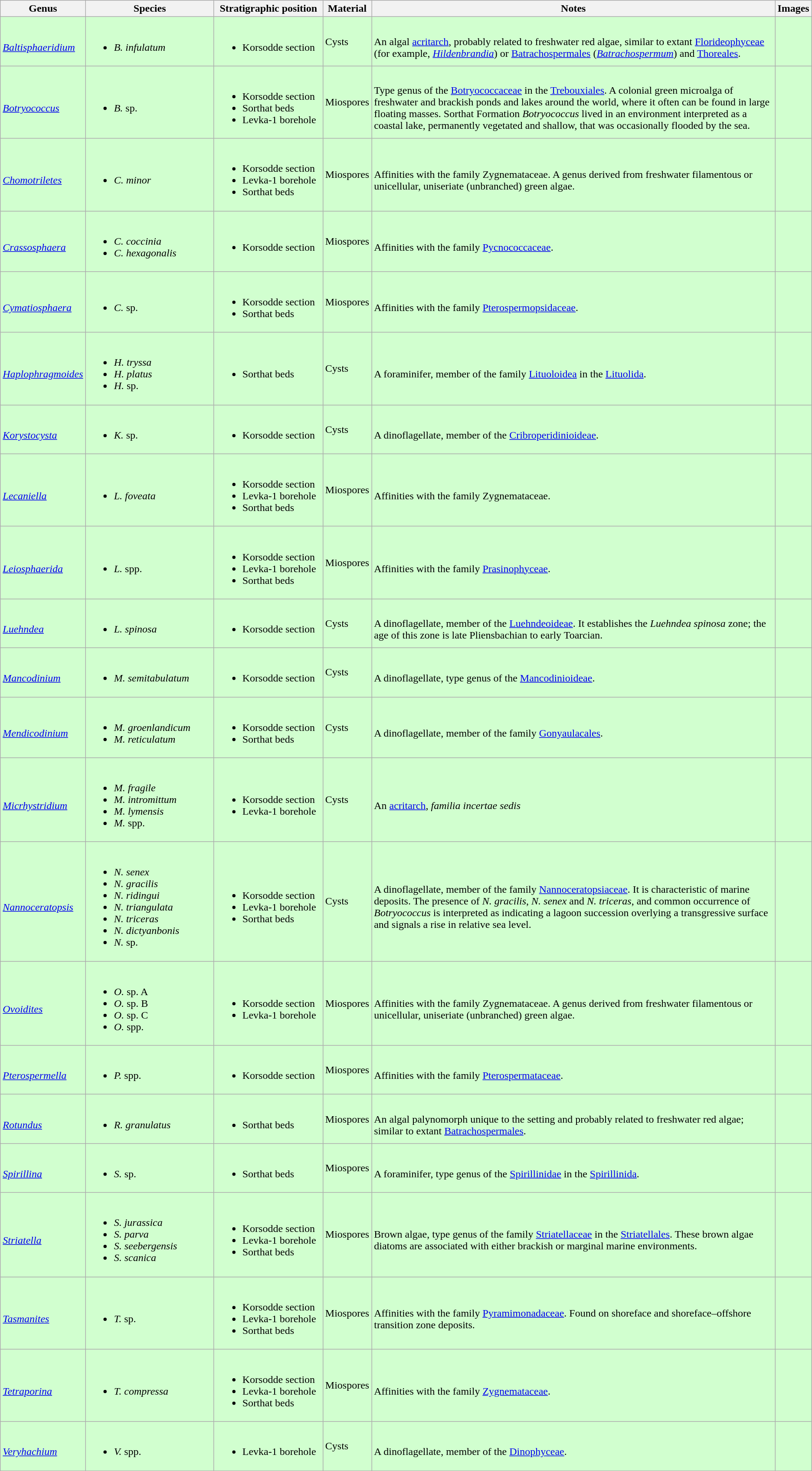<table class = "wikitable">
<tr>
<th>Genus</th>
<th width="190px">Species</th>
<th width="160px">Stratigraphic position</th>
<th>Material</th>
<th>Notes</th>
<th>Images</th>
</tr>
<tr>
<td style="background:#D1FFCF;"><br><em><a href='#'>Baltisphaeridium</a></em></td>
<td style="background:#D1FFCF;"><br><ul><li><em>B. infulatum</em></li></ul></td>
<td style="background:#D1FFCF;"><br><ul><li>Korsodde section</li></ul></td>
<td style="background:#D1FFCF;">Cysts</td>
<td style="background:#D1FFCF;"><br>An algal <a href='#'>acritarch</a>, probably related to freshwater red algae, similar to extant <a href='#'>Florideophyceae</a> (for example, <em><a href='#'>Hildenbrandia</a></em>) or <a href='#'>Batrachospermales</a> (<em><a href='#'>Batrachospermum</a></em>) and <a href='#'>Thoreales</a>.</td>
<td style="background:#D1FFCF;"><br></td>
</tr>
<tr>
<td style="background:#D1FFCF;"><br><em><a href='#'>Botryococcus</a></em></td>
<td style="background:#D1FFCF;"><br><ul><li><em>B.</em> sp.</li></ul></td>
<td style="background:#D1FFCF;"><br><ul><li>Korsodde section</li><li>Sorthat beds</li><li>Levka-1 borehole</li></ul></td>
<td style="background:#D1FFCF;">Miospores</td>
<td style="background:#D1FFCF;"><br>Type genus of the <a href='#'>Botryococcaceae</a> in the <a href='#'>Trebouxiales</a>. A colonial green microalga of freshwater and brackish ponds and lakes around the world, where it often can be found in large floating masses. Sorthat Formation <em>Botryococcus</em> lived in an environment interpreted as a coastal lake, permanently vegetated and shallow, that was occasionally flooded by the sea.</td>
<td style="background:#D1FFCF;"><br></td>
</tr>
<tr>
<td style="background:#D1FFCF;"><br><em><a href='#'>Chomotriletes</a></em></td>
<td style="background:#D1FFCF;"><br><ul><li><em>C. minor</em></li></ul></td>
<td style="background:#D1FFCF;"><br><ul><li>Korsodde section</li><li>Levka-1 borehole</li><li>Sorthat beds</li></ul></td>
<td style="background:#D1FFCF;">Miospores</td>
<td style="background:#D1FFCF;"><br>Affinities with the family Zygnemataceae. A genus derived from freshwater filamentous or unicellular, uniseriate (unbranched) green algae.</td>
<td style="background:#D1FFCF;"></td>
</tr>
<tr>
<td style="background:#D1FFCF;"><br><em><a href='#'>Crassosphaera</a></em></td>
<td style="background:#D1FFCF;"><br><ul><li><em>C. coccinia</em></li><li><em>C. hexagonalis</em></li></ul></td>
<td style="background:#D1FFCF;"><br><ul><li>Korsodde section</li></ul></td>
<td style="background:#D1FFCF;">Miospores</td>
<td style="background:#D1FFCF;"><br>Affinities with the family <a href='#'>Pycnococcaceae</a>.</td>
<td style="background:#D1FFCF;"></td>
</tr>
<tr>
<td style="background:#D1FFCF;"><br><em><a href='#'>Cymatiosphaera</a></em></td>
<td style="background:#D1FFCF;"><br><ul><li><em>C.</em> sp.</li></ul></td>
<td style="background:#D1FFCF;"><br><ul><li>Korsodde section</li><li>Sorthat beds</li></ul></td>
<td style="background:#D1FFCF;">Miospores</td>
<td style="background:#D1FFCF;"><br>Affinities with the family <a href='#'>Pterospermopsidaceae</a>.</td>
<td style="background:#D1FFCF;"></td>
</tr>
<tr>
<td style="background:#D1FFCF;"><br><em><a href='#'>Haplophragmoides</a></em></td>
<td style="background:#D1FFCF;"><br><ul><li><em>H. tryssa</em></li><li><em>H. platus</em></li><li><em>H.</em> sp.</li></ul></td>
<td style="background:#D1FFCF;"><br><ul><li>Sorthat beds</li></ul></td>
<td style="background:#D1FFCF;">Cysts</td>
<td style="background:#D1FFCF;"><br>A foraminifer, member of the family <a href='#'>Lituoloidea</a> in the <a href='#'>Lituolida</a>.</td>
<td style="background:#D1FFCF;"></td>
</tr>
<tr>
<td style="background:#D1FFCF;"><br><em><a href='#'>Korystocysta</a></em></td>
<td style="background:#D1FFCF;"><br><ul><li><em>K.</em> sp.</li></ul></td>
<td style="background:#D1FFCF;"><br><ul><li>Korsodde section</li></ul></td>
<td style="background:#D1FFCF;">Cysts</td>
<td style="background:#D1FFCF;"><br>A dinoflagellate, member of the <a href='#'>Cribroperidinioideae</a>.</td>
<td style="background:#D1FFCF;"></td>
</tr>
<tr>
<td style="background:#D1FFCF;"><br><em><a href='#'>Lecaniella</a></em></td>
<td style="background:#D1FFCF;"><br><ul><li><em>L. foveata </em></li></ul></td>
<td style="background:#D1FFCF;"><br><ul><li>Korsodde section</li><li>Levka-1 borehole</li><li>Sorthat beds</li></ul></td>
<td style="background:#D1FFCF;">Miospores</td>
<td style="background:#D1FFCF;"><br>Affinities with the family Zygnemataceae.</td>
<td style="background:#D1FFCF;"></td>
</tr>
<tr>
<td style="background:#D1FFCF;"><br><em><a href='#'>Leiosphaerida</a></em></td>
<td style="background:#D1FFCF;"><br><ul><li><em>L.</em> spp.</li></ul></td>
<td style="background:#D1FFCF;"><br><ul><li>Korsodde section</li><li>Levka-1 borehole</li><li>Sorthat beds</li></ul></td>
<td style="background:#D1FFCF;">Miospores</td>
<td style="background:#D1FFCF;"><br>Affinities with the family <a href='#'>Prasinophyceae</a>.</td>
<td style="background:#D1FFCF;"></td>
</tr>
<tr>
<td style="background:#D1FFCF;"><br><em><a href='#'>Luehndea</a></em></td>
<td style="background:#D1FFCF;"><br><ul><li><em>L. spinosa</em></li></ul></td>
<td style="background:#D1FFCF;"><br><ul><li>Korsodde section</li></ul></td>
<td style="background:#D1FFCF;">Cysts</td>
<td style="background:#D1FFCF;"><br>A dinoflagellate, member of the <a href='#'>Luehndeoideae</a>. It establishes the <em>Luehndea spinosa</em> zone; the age of this zone is late Pliensbachian to early Toarcian.</td>
<td style="background:#D1FFCF;"></td>
</tr>
<tr>
<td style="background:#D1FFCF;"><br><em><a href='#'>Mancodinium</a></em></td>
<td style="background:#D1FFCF;"><br><ul><li><em>M. semitabulatum</em></li></ul></td>
<td style="background:#D1FFCF;"><br><ul><li>Korsodde section</li></ul></td>
<td style="background:#D1FFCF;">Cysts</td>
<td style="background:#D1FFCF;"><br>A dinoflagellate, type genus of the <a href='#'>Mancodinioideae</a>.</td>
<td style="background:#D1FFCF;"></td>
</tr>
<tr>
<td style="background:#D1FFCF;"><br><em><a href='#'>Mendicodinium</a></em></td>
<td style="background:#D1FFCF;"><br><ul><li><em>M. groenlandicum</em></li><li><em>M. reticulatum</em></li></ul></td>
<td style="background:#D1FFCF;"><br><ul><li>Korsodde section</li><li>Sorthat beds</li></ul></td>
<td style="background:#D1FFCF;">Cysts</td>
<td style="background:#D1FFCF;"><br>A dinoflagellate, member of the family <a href='#'>Gonyaulacales</a>.</td>
<td style="background:#D1FFCF;"></td>
</tr>
<tr>
<td style="background:#D1FFCF;"><br><em><a href='#'>Micrhystridium</a></em></td>
<td style="background:#D1FFCF;"><br><ul><li><em>M. fragile</em></li><li><em>M. intromittum</em></li><li><em>M. lymensis</em></li><li><em>M.</em> spp.</li></ul></td>
<td style="background:#D1FFCF;"><br><ul><li>Korsodde section</li><li>Levka-1 borehole</li></ul></td>
<td style="background:#D1FFCF;">Cysts</td>
<td style="background:#D1FFCF;"><br>An <a href='#'>acritarch</a>, <em>familia incertae sedis</em></td>
<td style="background:#D1FFCF;"></td>
</tr>
<tr>
<td style="background:#D1FFCF;"><br><em><a href='#'>Nannoceratopsis</a></em></td>
<td style="background:#D1FFCF;"><br><ul><li><em>N. senex</em></li><li><em>N. gracilis</em></li><li><em>N. ridingui</em></li><li><em>N. triangulata</em></li><li><em>N. triceras</em></li><li><em>N. dictyanbonis</em></li><li><em>N.</em> sp.</li></ul></td>
<td style="background:#D1FFCF;"><br><ul><li>Korsodde section</li><li>Levka-1 borehole</li><li>Sorthat beds</li></ul></td>
<td style="background:#D1FFCF;">Cysts</td>
<td style="background:#D1FFCF;"><br>A dinoflagellate, member of the family <a href='#'>Nannoceratopsiaceae</a>. It is characteristic of marine deposits. The presence of <em>N. gracilis</em>, <em>N. senex</em> and <em>N. triceras</em>, and common occurrence of <em>Botryococcus</em> is interpreted as indicating a lagoon succession overlying a transgressive surface and signals a rise in relative sea level.</td>
<td style="background:#D1FFCF;"></td>
</tr>
<tr>
<td style="background:#D1FFCF;"><br><em><a href='#'>Ovoidites</a></em></td>
<td style="background:#D1FFCF;"><br><ul><li><em>O.</em> sp. A</li><li><em>O.</em> sp. B</li><li><em>O.</em> sp. C</li><li><em>O.</em> spp.</li></ul></td>
<td style="background:#D1FFCF;"><br><ul><li>Korsodde section</li><li>Levka-1 borehole</li></ul></td>
<td style="background:#D1FFCF;">Miospores</td>
<td style="background:#D1FFCF;"><br>Affinities with the family Zygnemataceae. A genus derived from freshwater filamentous or unicellular, uniseriate (unbranched) green algae.</td>
<td style="background:#D1FFCF;"><br></td>
</tr>
<tr>
<td style="background:#D1FFCF;"><br><em><a href='#'>Pterospermella</a></em></td>
<td style="background:#D1FFCF;"><br><ul><li><em>P.</em> spp.</li></ul></td>
<td style="background:#D1FFCF;"><br><ul><li>Korsodde section</li></ul></td>
<td style="background:#D1FFCF;">Miospores</td>
<td style="background:#D1FFCF;"><br>Affinities with the family <a href='#'>Pterospermataceae</a>.</td>
<td style="background:#D1FFCF;"></td>
</tr>
<tr>
<td style="background:#D1FFCF;"><br><em><a href='#'>Rotundus</a></em></td>
<td style="background:#D1FFCF;"><br><ul><li><em>R. granulatus</em></li></ul></td>
<td style="background:#D1FFCF;"><br><ul><li>Sorthat beds</li></ul></td>
<td style="background:#D1FFCF;">Miospores</td>
<td style="background:#D1FFCF;"><br>An algal palynomorph unique to the setting and probably related to freshwater red algae; similar to extant <a href='#'>Batrachospermales</a>.</td>
<td style="background:#D1FFCF;"><br></td>
</tr>
<tr>
<td style="background:#D1FFCF;"><br><em><a href='#'>Spirillina</a></em></td>
<td style="background:#D1FFCF;"><br><ul><li><em>S.</em> sp.</li></ul></td>
<td style="background:#D1FFCF;"><br><ul><li>Sorthat beds</li></ul></td>
<td style="background:#D1FFCF;">Miospores</td>
<td style="background:#D1FFCF;"><br>A foraminifer, type genus of the <a href='#'>Spirillinidae</a> in the <a href='#'>Spirillinida</a>.</td>
<td style="background:#D1FFCF;"></td>
</tr>
<tr>
<td style="background:#D1FFCF;"><br><em><a href='#'>Striatella</a></em></td>
<td style="background:#D1FFCF;"><br><ul><li><em>S. jurassica</em></li><li><em>S. parva</em></li><li><em>S. seebergensis</em></li><li><em>S. scanica</em></li></ul></td>
<td style="background:#D1FFCF;"><br><ul><li>Korsodde section</li><li>Levka-1 borehole</li><li>Sorthat beds</li></ul></td>
<td style="background:#D1FFCF;">Miospores</td>
<td style="background:#D1FFCF;"><br>Brown algae, type genus of the family <a href='#'>Striatellaceae</a> in the <a href='#'>Striatellales</a>. These brown algae diatoms are associated with either brackish or marginal marine environments.</td>
<td style="background:#D1FFCF;"></td>
</tr>
<tr>
<td style="background:#D1FFCF;"><br><em><a href='#'>Tasmanites</a></em></td>
<td style="background:#D1FFCF;"><br><ul><li><em>T.</em> sp.</li></ul></td>
<td style="background:#D1FFCF;"><br><ul><li>Korsodde section</li><li>Levka-1 borehole</li><li>Sorthat beds</li></ul></td>
<td style="background:#D1FFCF;">Miospores</td>
<td style="background:#D1FFCF;"><br>Affinities with the family <a href='#'>Pyramimonadaceae</a>. Found on shoreface and shoreface–offshore transition zone deposits.</td>
<td style="background:#D1FFCF;"></td>
</tr>
<tr>
<td style="background:#D1FFCF;"><br><em><a href='#'>Tetraporina</a></em></td>
<td style="background:#D1FFCF;"><br><ul><li><em>T. compressa</em></li></ul></td>
<td style="background:#D1FFCF;"><br><ul><li>Korsodde section</li><li>Levka-1 borehole</li><li>Sorthat beds</li></ul></td>
<td style="background:#D1FFCF;">Miospores</td>
<td style="background:#D1FFCF;"><br>Affinities with the family <a href='#'>Zygnemataceae</a>.</td>
<td style="background:#D1FFCF;"></td>
</tr>
<tr>
<td style="background:#D1FFCF;"><br><em><a href='#'>Veryhachium</a></em></td>
<td style="background:#D1FFCF;"><br><ul><li><em>V.</em> spp.</li></ul></td>
<td style="background:#D1FFCF;"><br><ul><li>Levka-1 borehole</li></ul></td>
<td style="background:#D1FFCF;">Cysts</td>
<td style="background:#D1FFCF;"><br>A dinoflagellate, member of the <a href='#'>Dinophyceae</a>.</td>
<td style="background:#D1FFCF;"></td>
</tr>
<tr>
</tr>
</table>
